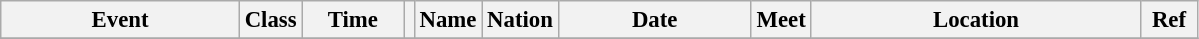<table class="wikitable" style="font-size: 95%;">
<tr>
<th style="width:10em">Event</th>
<th>Class</th>
<th style="width:4em">Time</th>
<th class="unsortable"></th>
<th>Name</th>
<th>Nation</th>
<th style="width:8em">Date</th>
<th>Meet</th>
<th style="width:14em">Location</th>
<th style="width:2em">Ref</th>
</tr>
<tr>
</tr>
</table>
